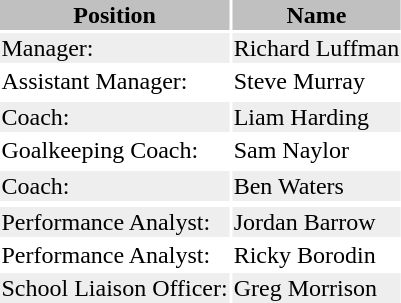<table class="toccolours">
<tr>
<th style="background:silver;">Position</th>
<th style="background:silver;">Name</th>
</tr>
<tr style="background:#eee;">
<td>Manager:</td>
<td>Richard Luffman</td>
</tr>
<tr>
<td>Assistant Manager:</td>
<td>Steve Murray</td>
</tr>
<tr>
</tr>
<tr style="background:#eee;">
<td>Coach:</td>
<td>Liam Harding</td>
</tr>
<tr>
<td>Goalkeeping Coach:</td>
<td>Sam Naylor</td>
</tr>
<tr>
</tr>
<tr style="background:#eee;">
<td>Coach:</td>
<td>Ben Waters</td>
</tr>
<tr>
</tr>
<tr style="background:#eee;">
<td>Performance Analyst:</td>
<td>Jordan Barrow</td>
</tr>
<tr>
<td>Performance Analyst:</td>
<td>Ricky Borodin</td>
</tr>
<tr style="background:#eee;">
<td>School Liaison Officer:</td>
<td>Greg Morrison</td>
</tr>
</table>
